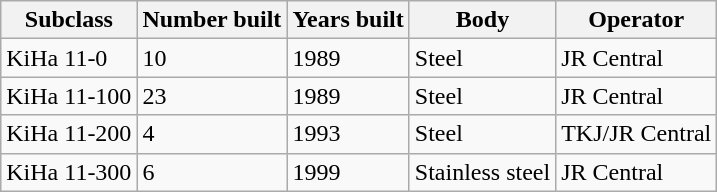<table class="wikitable">
<tr>
<th>Subclass</th>
<th>Number built</th>
<th>Years built</th>
<th>Body</th>
<th>Operator</th>
</tr>
<tr>
<td>KiHa 11-0</td>
<td>10</td>
<td>1989</td>
<td>Steel</td>
<td>JR Central</td>
</tr>
<tr>
<td>KiHa 11-100</td>
<td>23</td>
<td>1989</td>
<td>Steel</td>
<td>JR Central</td>
</tr>
<tr>
<td>KiHa 11-200</td>
<td>4</td>
<td>1993</td>
<td>Steel</td>
<td>TKJ/JR Central</td>
</tr>
<tr>
<td>KiHa 11-300</td>
<td>6</td>
<td>1999</td>
<td>Stainless steel</td>
<td>JR Central</td>
</tr>
</table>
